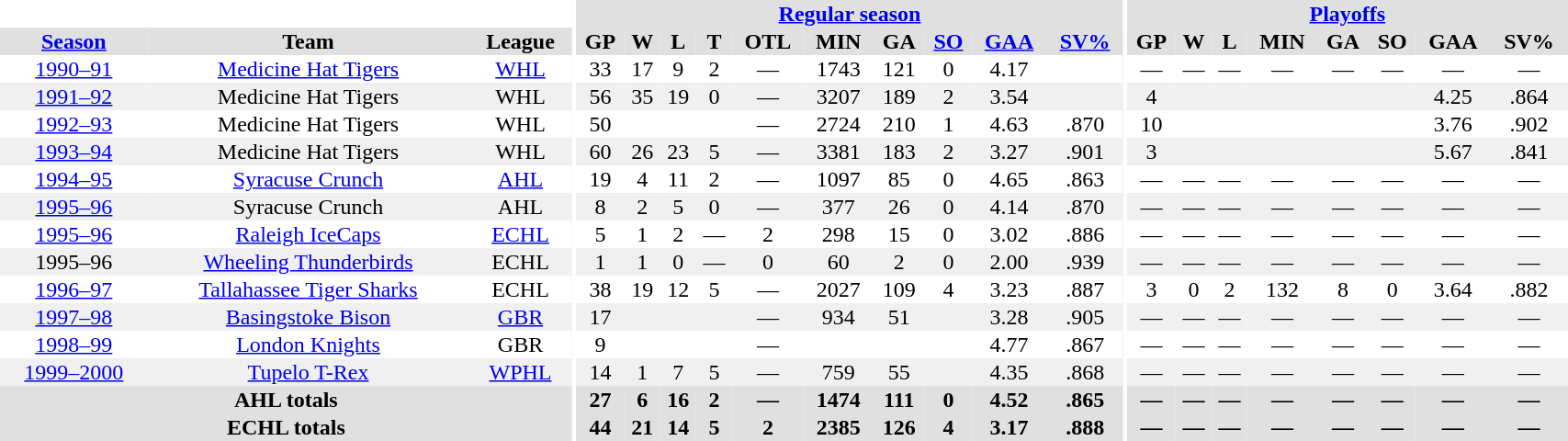<table border="0" cellpadding="1" cellspacing="0" style="text-align:center; width:90%">
<tr ALIGN="center" bgcolor="#e0e0e0">
<th align="center" colspan="3" bgcolor="#ffffff"></th>
<th align="center" rowspan="99" bgcolor="#ffffff"></th>
<th align="center" colspan="10" bgcolor="#e0e0e0"><a href='#'>Regular season</a></th>
<th align="center" rowspan="99" bgcolor="#ffffff"></th>
<th align="center" colspan="8" bgcolor="#e0e0e0"><a href='#'>Playoffs</a></th>
</tr>
<tr ALIGN="center" bgcolor="#e0e0e0">
<th><a href='#'>Season</a></th>
<th>Team</th>
<th>League</th>
<th>GP</th>
<th>W</th>
<th>L</th>
<th>T</th>
<th>OTL</th>
<th>MIN</th>
<th>GA</th>
<th><a href='#'>SO</a></th>
<th><a href='#'>GAA</a></th>
<th><a href='#'>SV%</a></th>
<th>GP</th>
<th>W</th>
<th>L</th>
<th>MIN</th>
<th>GA</th>
<th>SO</th>
<th>GAA</th>
<th>SV%</th>
</tr>
<tr>
<td><a href='#'>1990–91</a></td>
<td><a href='#'>Medicine Hat Tigers</a></td>
<td><a href='#'>WHL</a></td>
<td>33</td>
<td>17</td>
<td>9</td>
<td>2</td>
<td>—</td>
<td>1743</td>
<td>121</td>
<td>0</td>
<td>4.17</td>
<td></td>
<td>—</td>
<td>—</td>
<td>—</td>
<td>—</td>
<td>—</td>
<td>—</td>
<td>—</td>
<td>—</td>
</tr>
<tr bgcolor="#f0f0f0">
<td><a href='#'>1991–92</a></td>
<td>Medicine Hat Tigers</td>
<td>WHL</td>
<td>56</td>
<td>35</td>
<td>19</td>
<td>0</td>
<td>—</td>
<td>3207</td>
<td>189</td>
<td>2</td>
<td>3.54</td>
<td></td>
<td>4</td>
<td></td>
<td></td>
<td></td>
<td></td>
<td></td>
<td>4.25</td>
<td>.864</td>
</tr>
<tr>
<td><a href='#'>1992–93</a></td>
<td>Medicine Hat Tigers</td>
<td>WHL</td>
<td>50</td>
<td></td>
<td></td>
<td></td>
<td>—</td>
<td>2724</td>
<td>210</td>
<td>1</td>
<td>4.63</td>
<td>.870</td>
<td>10</td>
<td></td>
<td></td>
<td></td>
<td></td>
<td></td>
<td>3.76</td>
<td>.902</td>
</tr>
<tr bgcolor="#f0f0f0">
<td><a href='#'>1993–94</a></td>
<td>Medicine Hat Tigers</td>
<td>WHL</td>
<td>60</td>
<td>26</td>
<td>23</td>
<td>5</td>
<td>—</td>
<td>3381</td>
<td>183</td>
<td>2</td>
<td>3.27</td>
<td>.901</td>
<td>3</td>
<td></td>
<td></td>
<td></td>
<td></td>
<td></td>
<td>5.67</td>
<td>.841</td>
</tr>
<tr>
<td><a href='#'>1994–95</a></td>
<td><a href='#'>Syracuse Crunch</a></td>
<td><a href='#'>AHL</a></td>
<td>19</td>
<td>4</td>
<td>11</td>
<td>2</td>
<td>—</td>
<td>1097</td>
<td>85</td>
<td>0</td>
<td>4.65</td>
<td>.863</td>
<td>—</td>
<td>—</td>
<td>—</td>
<td>—</td>
<td>—</td>
<td>—</td>
<td>—</td>
<td>—</td>
</tr>
<tr bgcolor="#f0f0f0">
<td><a href='#'>1995–96</a></td>
<td>Syracuse Crunch</td>
<td>AHL</td>
<td>8</td>
<td>2</td>
<td>5</td>
<td>0</td>
<td>—</td>
<td>377</td>
<td>26</td>
<td>0</td>
<td>4.14</td>
<td>.870</td>
<td>—</td>
<td>—</td>
<td>—</td>
<td>—</td>
<td>—</td>
<td>—</td>
<td>—</td>
<td>—</td>
</tr>
<tr>
<td><a href='#'>1995–96</a></td>
<td><a href='#'>Raleigh IceCaps</a></td>
<td><a href='#'>ECHL</a></td>
<td>5</td>
<td>1</td>
<td>2</td>
<td>—</td>
<td>2</td>
<td>298</td>
<td>15</td>
<td>0</td>
<td>3.02</td>
<td>.886</td>
<td>—</td>
<td>—</td>
<td>—</td>
<td>—</td>
<td>—</td>
<td>—</td>
<td>—</td>
<td>—</td>
</tr>
<tr bgcolor="#f0f0f0">
<td>1995–96</td>
<td><a href='#'>Wheeling Thunderbirds</a></td>
<td>ECHL</td>
<td>1</td>
<td>1</td>
<td>0</td>
<td>—</td>
<td>0</td>
<td>60</td>
<td>2</td>
<td>0</td>
<td>2.00</td>
<td>.939</td>
<td>—</td>
<td>—</td>
<td>—</td>
<td>—</td>
<td>—</td>
<td>—</td>
<td>—</td>
<td>—</td>
</tr>
<tr>
<td><a href='#'>1996–97</a></td>
<td><a href='#'>Tallahassee Tiger Sharks</a></td>
<td>ECHL</td>
<td>38</td>
<td>19</td>
<td>12</td>
<td>5</td>
<td>—</td>
<td>2027</td>
<td>109</td>
<td>4</td>
<td>3.23</td>
<td>.887</td>
<td>3</td>
<td>0</td>
<td>2</td>
<td>132</td>
<td>8</td>
<td>0</td>
<td>3.64</td>
<td>.882</td>
</tr>
<tr bgcolor="#f0f0f0">
<td><a href='#'>1997–98</a></td>
<td><a href='#'>Basingstoke Bison</a></td>
<td><a href='#'>GBR</a></td>
<td>17</td>
<td></td>
<td></td>
<td></td>
<td>—</td>
<td>934</td>
<td>51</td>
<td></td>
<td>3.28</td>
<td>.905</td>
<td>—</td>
<td>—</td>
<td>—</td>
<td>—</td>
<td>—</td>
<td>—</td>
<td>—</td>
<td>—</td>
</tr>
<tr>
<td><a href='#'>1998–99</a></td>
<td><a href='#'>London Knights</a></td>
<td>GBR</td>
<td>9</td>
<td></td>
<td></td>
<td></td>
<td>—</td>
<td></td>
<td></td>
<td></td>
<td>4.77</td>
<td>.867</td>
<td>—</td>
<td>—</td>
<td>—</td>
<td>—</td>
<td>—</td>
<td>—</td>
<td>—</td>
<td>—</td>
</tr>
<tr bgcolor="#f0f0f0">
<td><a href='#'>1999–2000</a></td>
<td><a href='#'>Tupelo T-Rex</a></td>
<td><a href='#'>WPHL</a></td>
<td>14</td>
<td>1</td>
<td>7</td>
<td>5</td>
<td>—</td>
<td>759</td>
<td>55</td>
<td></td>
<td>4.35</td>
<td>.868</td>
<td>—</td>
<td>—</td>
<td>—</td>
<td>—</td>
<td>—</td>
<td>—</td>
<td>—</td>
<td>—</td>
</tr>
<tr bgcolor="#e0e0e0">
<th colspan=3>AHL totals</th>
<th>27</th>
<th>6</th>
<th>16</th>
<th>2</th>
<th>—</th>
<th>1474</th>
<th>111</th>
<th>0</th>
<th>4.52</th>
<th>.865</th>
<th>—</th>
<th>—</th>
<th>—</th>
<th>—</th>
<th>—</th>
<th>—</th>
<th>—</th>
<th>—</th>
</tr>
<tr bgcolor="#e0e0e0">
<th colspan=3>ECHL totals</th>
<th>44</th>
<th>21</th>
<th>14</th>
<th>5</th>
<th>2</th>
<th>2385</th>
<th>126</th>
<th>4</th>
<th>3.17</th>
<th>.888</th>
<th>—</th>
<th>—</th>
<th>—</th>
<th>—</th>
<th>—</th>
<th>—</th>
<th>—</th>
<th>—</th>
</tr>
</table>
